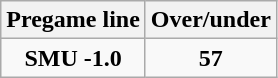<table class="wikitable" style="margin-right: auto; margin-right: auto; border: none;">
<tr align="center">
<th style=>Pregame line</th>
<th style=>Over/under</th>
</tr>
<tr align="center">
<td><strong>SMU -1.0</strong></td>
<td><strong>57</strong></td>
</tr>
</table>
